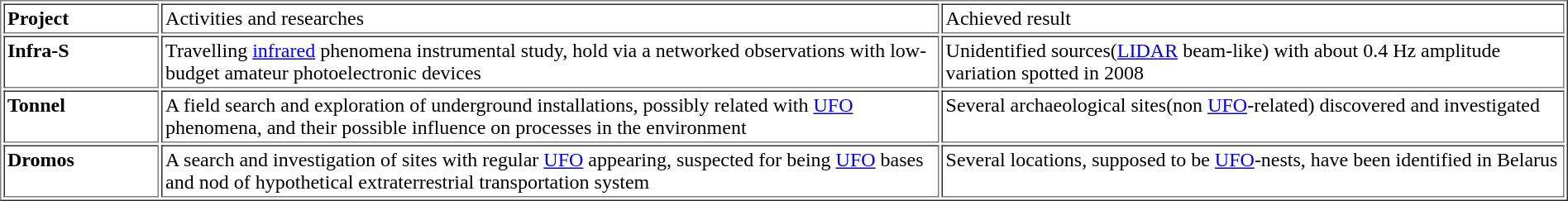<table border="1" cellpadding="2">
<tr valign="top">
<td style="width:10%;"><strong>Project</strong></td>
<td style="width:50%;">Activities and researches</td>
<td style="width:40%;">Achieved result</td>
</tr>
<tr valign="top">
<td style="width:10%;"><strong>Infra-S</strong></td>
<td style="width:50%;">Travelling <a href='#'>infrared</a> phenomena instrumental study, hold via a networked observations with low-budget amateur photoelectronic devices</td>
<td>Unidentified sources(<a href='#'>LIDAR</a> beam-like) with about 0.4 Hz amplitude variation spotted in 2008</td>
</tr>
<tr valign="top">
<td style="width:10%;"><strong>Tonnel</strong></td>
<td style="width:50%;">A field search and exploration of underground installations, possibly related with <a href='#'>UFO</a> phenomena, and their possible influence on processes in the environment</td>
<td style="width:40%;">Several archaeological sites(non <a href='#'>UFO</a>-related) discovered and investigated</td>
</tr>
<tr valign="top">
<td style="width:10%;"><strong>Dromos</strong></td>
<td style="width:50%;">A search and investigation of sites with regular <a href='#'>UFO</a> appearing, suspected for being <a href='#'>UFO</a> bases and nod of hypothetical extraterrestrial transportation system</td>
<td style="width:40%;">Several locations, supposed to be <a href='#'>UFO</a>-nests, have been identified in Belarus</td>
</tr>
</table>
